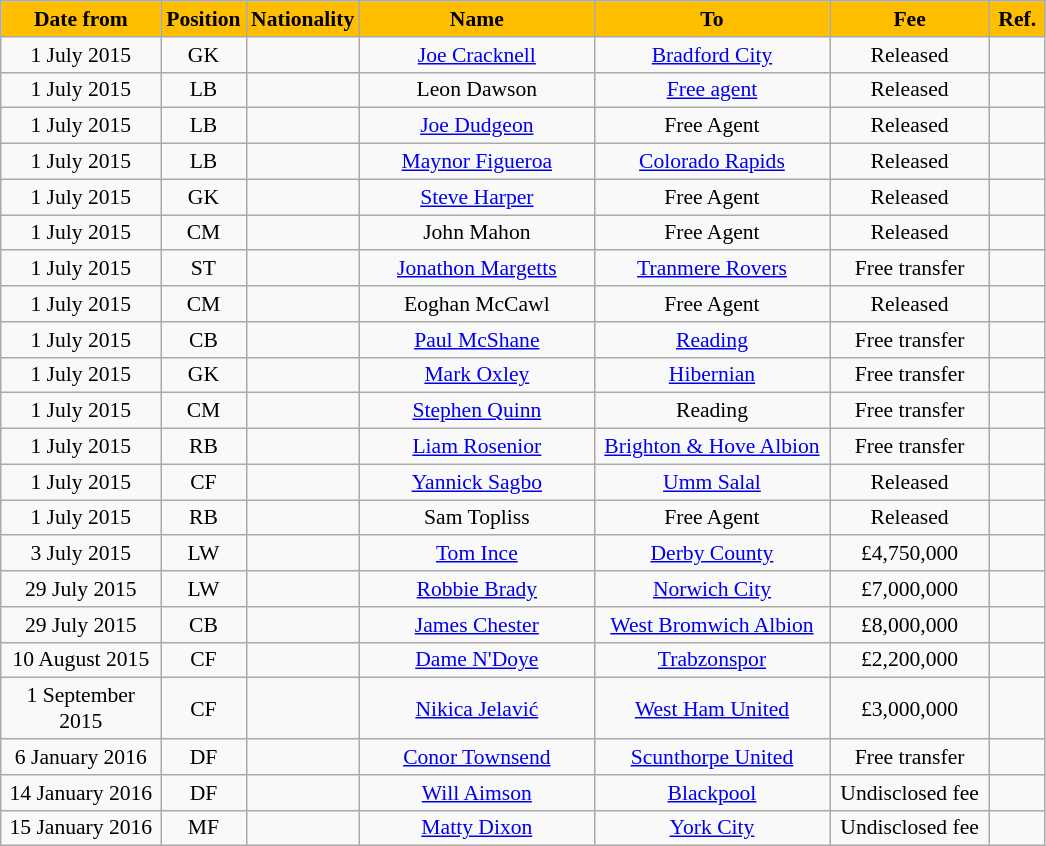<table class="wikitable"  style="text-align:center; font-size:90%; ">
<tr>
<th style="background:#ffbf00; color:#000; width:100px;">Date from</th>
<th style="background:#ffbf00; color:#000; width:50px;">Position</th>
<th style="background:#ffbf00; color:#000; width:50px;">Nationality</th>
<th style="background:#ffbf00; color:#000; width:150px;">Name</th>
<th style="background:#ffbf00; color:#000; width:150px;">To</th>
<th style="background:#ffbf00; color:#000; width:100px;">Fee</th>
<th style="background:#ffbf00; color:#000; width:30px;">Ref.</th>
</tr>
<tr>
<td>1 July 2015</td>
<td>GK</td>
<td></td>
<td><a href='#'>Joe Cracknell</a></td>
<td><a href='#'>Bradford City</a> </td>
<td>Released</td>
<td></td>
</tr>
<tr>
<td>1 July 2015</td>
<td>LB</td>
<td></td>
<td>Leon Dawson</td>
<td><a href='#'>Free agent</a></td>
<td>Released</td>
<td></td>
</tr>
<tr>
<td>1 July 2015</td>
<td>LB</td>
<td></td>
<td><a href='#'>Joe Dudgeon</a></td>
<td>Free Agent</td>
<td>Released</td>
<td></td>
</tr>
<tr>
<td>1 July 2015</td>
<td>LB</td>
<td></td>
<td><a href='#'>Maynor Figueroa</a></td>
<td><a href='#'>Colorado Rapids</a> </td>
<td>Released</td>
<td></td>
</tr>
<tr>
<td>1 July 2015</td>
<td>GK</td>
<td></td>
<td><a href='#'>Steve Harper</a></td>
<td>Free Agent</td>
<td>Released</td>
<td></td>
</tr>
<tr>
<td>1 July 2015</td>
<td>CM</td>
<td></td>
<td>John Mahon</td>
<td>Free Agent</td>
<td>Released</td>
<td></td>
</tr>
<tr>
<td>1 July 2015</td>
<td>ST</td>
<td></td>
<td><a href='#'>Jonathon Margetts</a></td>
<td><a href='#'>Tranmere Rovers</a> </td>
<td>Free transfer</td>
<td></td>
</tr>
<tr>
<td>1 July 2015</td>
<td>CM</td>
<td></td>
<td>Eoghan McCawl</td>
<td>Free Agent</td>
<td>Released</td>
<td></td>
</tr>
<tr>
<td>1 July 2015</td>
<td>CB</td>
<td></td>
<td><a href='#'>Paul McShane</a></td>
<td><a href='#'>Reading</a> </td>
<td>Free transfer</td>
<td></td>
</tr>
<tr>
<td>1 July 2015</td>
<td>GK</td>
<td></td>
<td><a href='#'>Mark Oxley</a></td>
<td><a href='#'>Hibernian</a> </td>
<td>Free transfer</td>
<td></td>
</tr>
<tr>
<td>1 July 2015</td>
<td>CM</td>
<td></td>
<td><a href='#'>Stephen Quinn</a></td>
<td>Reading</td>
<td>Free transfer</td>
<td></td>
</tr>
<tr>
<td>1 July 2015</td>
<td>RB</td>
<td></td>
<td><a href='#'>Liam Rosenior</a></td>
<td><a href='#'>Brighton & Hove Albion</a> </td>
<td>Free transfer</td>
<td></td>
</tr>
<tr>
<td>1 July 2015</td>
<td>CF</td>
<td></td>
<td><a href='#'>Yannick Sagbo</a></td>
<td><a href='#'>Umm Salal</a> </td>
<td>Released</td>
<td></td>
</tr>
<tr>
<td>1 July 2015</td>
<td>RB</td>
<td></td>
<td>Sam Topliss</td>
<td>Free Agent</td>
<td>Released</td>
<td></td>
</tr>
<tr>
<td>3 July 2015</td>
<td>LW</td>
<td></td>
<td><a href='#'>Tom Ince</a></td>
<td><a href='#'>Derby County</a></td>
<td>£4,750,000</td>
<td></td>
</tr>
<tr>
<td>29 July 2015</td>
<td>LW</td>
<td></td>
<td><a href='#'>Robbie Brady</a></td>
<td><a href='#'>Norwich City</a></td>
<td>£7,000,000</td>
<td></td>
</tr>
<tr>
<td>29 July 2015</td>
<td>CB</td>
<td></td>
<td><a href='#'>James Chester</a></td>
<td><a href='#'>West Bromwich Albion</a></td>
<td>£8,000,000</td>
<td></td>
</tr>
<tr>
<td>10 August 2015</td>
<td>CF</td>
<td></td>
<td><a href='#'>Dame N'Doye</a></td>
<td><a href='#'>Trabzonspor</a></td>
<td>£2,200,000</td>
<td></td>
</tr>
<tr>
<td>1 September 2015</td>
<td>CF</td>
<td></td>
<td><a href='#'>Nikica Jelavić</a></td>
<td><a href='#'>West Ham United</a></td>
<td>£3,000,000</td>
<td></td>
</tr>
<tr>
<td>6 January 2016</td>
<td>DF</td>
<td></td>
<td><a href='#'>Conor Townsend</a></td>
<td><a href='#'>Scunthorpe United</a></td>
<td>Free transfer</td>
<td></td>
</tr>
<tr>
<td>14 January 2016</td>
<td>DF</td>
<td></td>
<td><a href='#'>Will Aimson</a></td>
<td><a href='#'>Blackpool</a></td>
<td>Undisclosed fee</td>
<td></td>
</tr>
<tr>
<td>15 January 2016</td>
<td>MF</td>
<td></td>
<td><a href='#'>Matty Dixon</a></td>
<td><a href='#'>York City</a></td>
<td>Undisclosed fee</td>
<td></td>
</tr>
</table>
